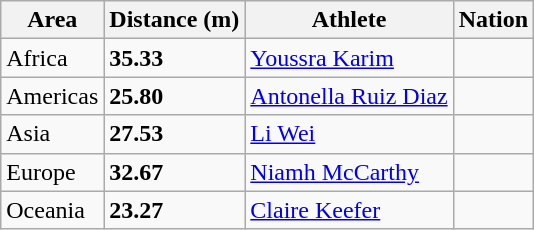<table class="wikitable">
<tr>
<th>Area</th>
<th>Distance (m)</th>
<th>Athlete</th>
<th>Nation</th>
</tr>
<tr>
<td>Africa</td>
<td><strong>35.33</strong> </td>
<td><a href='#'>Youssra Karim</a></td>
<td></td>
</tr>
<tr>
<td>Americas</td>
<td><strong>25.80</strong></td>
<td><a href='#'>Antonella Ruiz Diaz</a></td>
<td></td>
</tr>
<tr>
<td>Asia</td>
<td><strong>27.53</strong></td>
<td><a href='#'>Li Wei</a></td>
<td></td>
</tr>
<tr>
<td>Europe</td>
<td><strong>32.67</strong></td>
<td><a href='#'>Niamh McCarthy</a></td>
<td></td>
</tr>
<tr>
<td>Oceania</td>
<td><strong>23.27</strong></td>
<td><a href='#'>Claire Keefer</a></td>
<td></td>
</tr>
</table>
